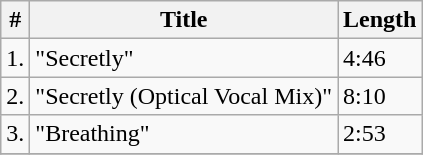<table class="wikitable">
<tr>
<th>#</th>
<th>Title</th>
<th>Length</th>
</tr>
<tr>
<td>1.</td>
<td>"Secretly"</td>
<td>4:46</td>
</tr>
<tr>
<td>2.</td>
<td>"Secretly (Optical Vocal Mix)"</td>
<td>8:10</td>
</tr>
<tr>
<td>3.</td>
<td>"Breathing"</td>
<td>2:53</td>
</tr>
<tr>
</tr>
</table>
